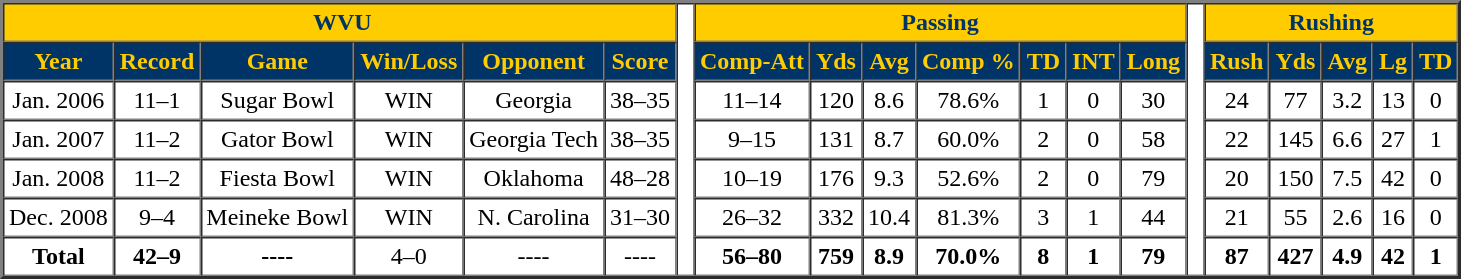<table border="2" cellpadding="3" cellspacing="0" id="Table3">
<tr style="text-align:center; background:#e0e0e0;">
<th colspan="6" style="text-align:center; background:#FFCC00; color:#003366;"> WVU</th>
<th rowspan="99" style="text-align:center; background:#fff;"> </th>
<th colspan="7" style="text-align:center; background:#FFCC00; color:#003366;">Passing</th>
<th rowspan="99" style="text-align:center; background:#fff;"> </th>
<th colspan="5" style="text-align:center; background:#FFCC00; color:#003366;">Rushing</th>
</tr>
<tr style="text-align:center; background:#003366; color:#FFCC00;">
<th style="text-align:center;">Year</th>
<th style="text-align:center;">Record</th>
<th style="text-align:center;">Game</th>
<th style="text-align:center;">Win/Loss</th>
<th style="text-align:center;">Opponent</th>
<th style="text-align:center;">Score</th>
<th style="text-align:center;">Comp-Att</th>
<th style="text-align:center;">Yds</th>
<th style="text-align:center;">Avg</th>
<th style="text-align:center;">Comp %</th>
<th style="text-align:center;">TD</th>
<th style="text-align:center;">INT</th>
<th style="text-align:center;">Long</th>
<th style="text-align:center;">Rush</th>
<th style="text-align:center;">Yds</th>
<th style="text-align:center;">Avg</th>
<th style="text-align:center;">Lg</th>
<th style="text-align:center;">TD</th>
</tr>
<tr style="text-align:center; text-align:center;">
<td>Jan. 2006</td>
<td>11–1</td>
<td>Sugar Bowl</td>
<td>WIN</td>
<td>Georgia</td>
<td>38–35</td>
<td>11–14</td>
<td>120</td>
<td>8.6</td>
<td>78.6%</td>
<td>1</td>
<td>0</td>
<td>30</td>
<td>24</td>
<td>77</td>
<td>3.2</td>
<td>13</td>
<td>0</td>
</tr>
<tr style="text-align:center; text-align:center;">
<td>Jan. 2007</td>
<td>11–2</td>
<td>Gator Bowl</td>
<td>WIN</td>
<td>Georgia Tech</td>
<td>38–35</td>
<td>9–15</td>
<td>131</td>
<td>8.7</td>
<td>60.0%</td>
<td>2</td>
<td>0</td>
<td>58</td>
<td>22</td>
<td>145</td>
<td>6.6</td>
<td>27</td>
<td>1</td>
</tr>
<tr style="text-align:center; text-align:center;">
<td>Jan. 2008</td>
<td>11–2</td>
<td>Fiesta Bowl</td>
<td>WIN</td>
<td>Oklahoma</td>
<td>48–28</td>
<td>10–19</td>
<td>176</td>
<td>9.3</td>
<td>52.6%</td>
<td>2</td>
<td>0</td>
<td>79</td>
<td>20</td>
<td>150</td>
<td>7.5</td>
<td>42</td>
<td>0</td>
</tr>
<tr style="text-align:center; text-align:center;">
<td>Dec. 2008</td>
<td>9–4</td>
<td>Meineke Bowl</td>
<td>WIN</td>
<td>N. Carolina</td>
<td>31–30</td>
<td>26–32</td>
<td>332</td>
<td>10.4</td>
<td>81.3%</td>
<td>3</td>
<td>1</td>
<td>44</td>
<td>21</td>
<td>55</td>
<td>2.6</td>
<td>16</td>
<td>0</td>
</tr>
<tr style="text-align:center;">
<th style="text-align:center;">Total</th>
<th style="text-align:center;">42–9</th>
<th style="text-align:center;">----</th>
<td style="text-align:center;">4–0</td>
<td style="text-align:center;">----</td>
<td style="text-align:center;">----</td>
<th style="text-align:center;">56–80</th>
<th style="text-align:center;">759</th>
<th style="text-align:center;">8.9</th>
<th style="text-align:center;">70.0%</th>
<th style="text-align:center;">8</th>
<th style="text-align:center;">1</th>
<th style="text-align:center;">79</th>
<th style="text-align:center;">87</th>
<th style="text-align:center;">427</th>
<th style="text-align:center;">4.9</th>
<th style="text-align:center;">42</th>
<th style="text-align:center;">1</th>
</tr>
</table>
